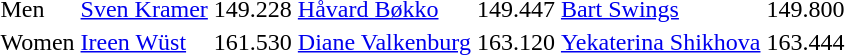<table>
<tr>
<td>Men</td>
<td><a href='#'>Sven Kramer</a> <br><small></small></td>
<td>149.228</td>
<td><a href='#'>Håvard Bøkko</a> <br><small></small></td>
<td>149.447</td>
<td><a href='#'>Bart Swings</a> <br><small></small></td>
<td>149.800</td>
</tr>
<tr>
<td>Women</td>
<td><a href='#'>Ireen Wüst</a> <br><small></small></td>
<td>161.530</td>
<td><a href='#'>Diane Valkenburg</a> <br><small></small></td>
<td>163.120</td>
<td><a href='#'>Yekaterina Shikhova</a> <br><small></small></td>
<td>163.444</td>
</tr>
</table>
